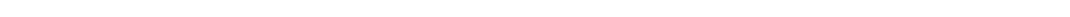<table style="width:88%; text-align:center;">
<tr style="color:white;">
<td style="background:"><strong>8</strong></td>
<td style="background:"><strong>6</strong></td>
<td style="background:"><strong>18</strong></td>
</tr>
</table>
